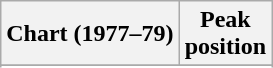<table class="wikitable sortable plainrowheaders" style="text-align:center;">
<tr>
<th scope="col">Chart (1977–79)</th>
<th scope="col">Peak<br>position</th>
</tr>
<tr>
</tr>
<tr>
</tr>
<tr>
</tr>
<tr>
</tr>
<tr>
</tr>
<tr>
</tr>
</table>
